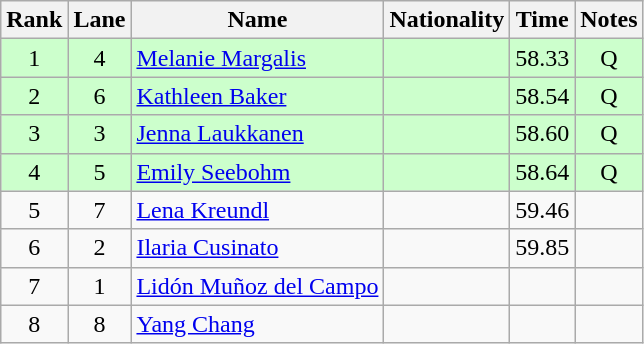<table class="wikitable sortable" style="text-align:center">
<tr>
<th>Rank</th>
<th>Lane</th>
<th>Name</th>
<th>Nationality</th>
<th>Time</th>
<th>Notes</th>
</tr>
<tr bgcolor=ccffcc>
<td>1</td>
<td>4</td>
<td align=left><a href='#'>Melanie Margalis</a></td>
<td align=left></td>
<td>58.33</td>
<td>Q</td>
</tr>
<tr bgcolor=ccffcc>
<td>2</td>
<td>6</td>
<td align=left><a href='#'>Kathleen Baker</a></td>
<td align=left></td>
<td>58.54</td>
<td>Q</td>
</tr>
<tr bgcolor=ccffcc>
<td>3</td>
<td>3</td>
<td align=left><a href='#'>Jenna Laukkanen</a></td>
<td align=left></td>
<td>58.60</td>
<td>Q</td>
</tr>
<tr bgcolor=ccffcc>
<td>4</td>
<td>5</td>
<td align=left><a href='#'>Emily Seebohm</a></td>
<td align=left></td>
<td>58.64</td>
<td>Q</td>
</tr>
<tr>
<td>5</td>
<td>7</td>
<td align=left><a href='#'>Lena Kreundl</a></td>
<td align=left></td>
<td>59.46</td>
<td></td>
</tr>
<tr>
<td>6</td>
<td>2</td>
<td align=left><a href='#'>Ilaria Cusinato</a></td>
<td align=left></td>
<td>59.85</td>
<td></td>
</tr>
<tr>
<td>7</td>
<td>1</td>
<td align=left><a href='#'>Lidón Muñoz del Campo</a></td>
<td align=left></td>
<td></td>
<td></td>
</tr>
<tr>
<td>8</td>
<td>8</td>
<td align=left><a href='#'>Yang Chang</a></td>
<td align=left></td>
<td></td>
<td></td>
</tr>
</table>
